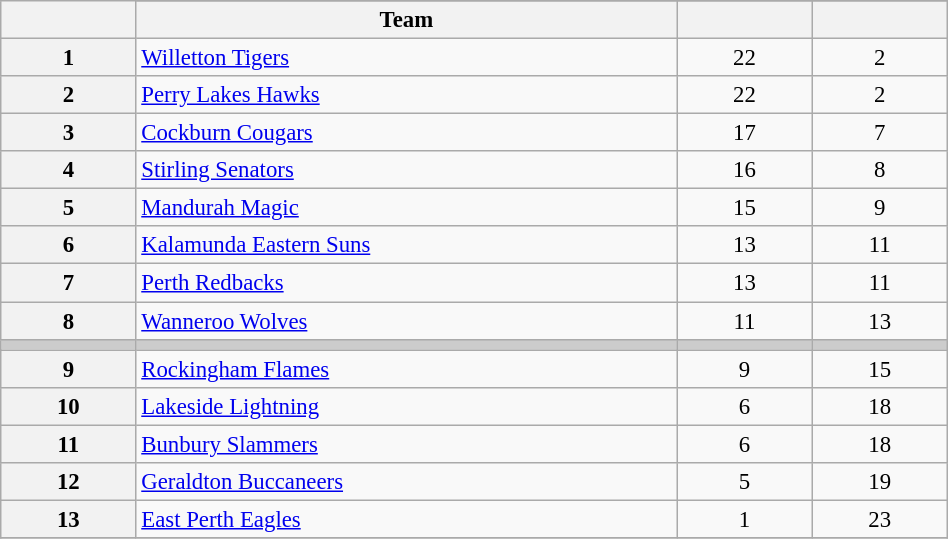<table class="wikitable" width="50%" style="font-size:95%; text-align:center">
<tr>
<th width="5%" rowspan=2></th>
</tr>
<tr>
<th width="20%">Team</th>
<th width="5%"></th>
<th width="5%"></th>
</tr>
<tr>
<th>1</th>
<td align=left><a href='#'>Willetton Tigers</a></td>
<td>22</td>
<td>2</td>
</tr>
<tr>
<th>2</th>
<td align=left><a href='#'>Perry Lakes Hawks</a></td>
<td>22</td>
<td>2</td>
</tr>
<tr>
<th>3</th>
<td align=left><a href='#'>Cockburn Cougars</a></td>
<td>17</td>
<td>7</td>
</tr>
<tr>
<th>4</th>
<td align=left><a href='#'>Stirling Senators</a></td>
<td>16</td>
<td>8</td>
</tr>
<tr>
<th>5</th>
<td align=left><a href='#'>Mandurah Magic</a></td>
<td>15</td>
<td>9</td>
</tr>
<tr>
<th>6</th>
<td align=left><a href='#'>Kalamunda Eastern Suns</a></td>
<td>13</td>
<td>11</td>
</tr>
<tr>
<th>7</th>
<td align=left><a href='#'>Perth Redbacks</a></td>
<td>13</td>
<td>11</td>
</tr>
<tr>
<th>8</th>
<td align=left><a href='#'>Wanneroo Wolves</a></td>
<td>11</td>
<td>13</td>
</tr>
<tr bgcolor="#cccccc">
<td></td>
<td></td>
<td></td>
<td></td>
</tr>
<tr>
<th>9</th>
<td align=left><a href='#'>Rockingham Flames</a></td>
<td>9</td>
<td>15</td>
</tr>
<tr>
<th>10</th>
<td align=left><a href='#'>Lakeside Lightning</a></td>
<td>6</td>
<td>18</td>
</tr>
<tr>
<th>11</th>
<td align=left><a href='#'>Bunbury Slammers</a></td>
<td>6</td>
<td>18</td>
</tr>
<tr>
<th>12</th>
<td align=left><a href='#'>Geraldton Buccaneers</a></td>
<td>5</td>
<td>19</td>
</tr>
<tr>
<th>13</th>
<td align=left><a href='#'>East Perth Eagles</a></td>
<td>1</td>
<td>23</td>
</tr>
<tr>
</tr>
</table>
